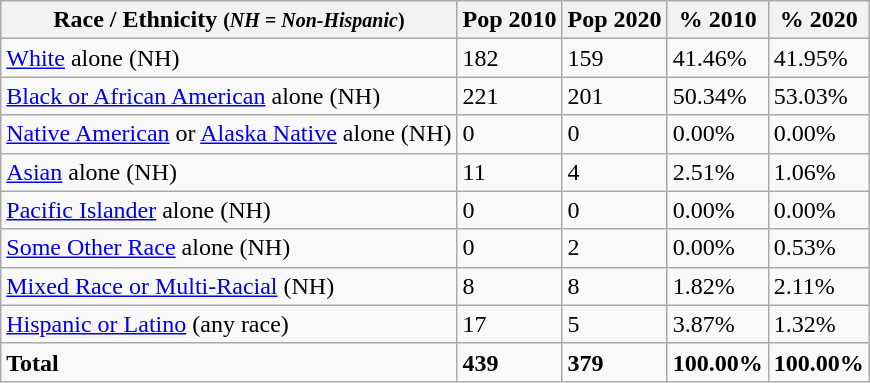<table class="wikitable">
<tr>
<th>Race / Ethnicity <small>(<em>NH = Non-Hispanic</em>)</small></th>
<th>Pop 2010</th>
<th>Pop 2020</th>
<th>% 2010</th>
<th>% 2020</th>
</tr>
<tr>
<td><a href='#'>White</a> alone (NH)</td>
<td>182</td>
<td>159</td>
<td>41.46%</td>
<td>41.95%</td>
</tr>
<tr>
<td><a href='#'>Black or African American</a> alone (NH)</td>
<td>221</td>
<td>201</td>
<td>50.34%</td>
<td>53.03%</td>
</tr>
<tr>
<td><a href='#'>Native American</a> or <a href='#'>Alaska Native</a> alone (NH)</td>
<td>0</td>
<td>0</td>
<td>0.00%</td>
<td>0.00%</td>
</tr>
<tr>
<td><a href='#'>Asian</a> alone (NH)</td>
<td>11</td>
<td>4</td>
<td>2.51%</td>
<td>1.06%</td>
</tr>
<tr>
<td><a href='#'>Pacific Islander</a> alone (NH)</td>
<td>0</td>
<td>0</td>
<td>0.00%</td>
<td>0.00%</td>
</tr>
<tr>
<td><a href='#'>Some Other Race</a> alone (NH)</td>
<td>0</td>
<td>2</td>
<td>0.00%</td>
<td>0.53%</td>
</tr>
<tr>
<td><a href='#'>Mixed Race or Multi-Racial</a> (NH)</td>
<td>8</td>
<td>8</td>
<td>1.82%</td>
<td>2.11%</td>
</tr>
<tr>
<td><a href='#'>Hispanic or Latino</a> (any race)</td>
<td>17</td>
<td>5</td>
<td>3.87%</td>
<td>1.32%</td>
</tr>
<tr>
<td><strong>Total</strong></td>
<td><strong>439</strong></td>
<td><strong>379</strong></td>
<td><strong>100.00%</strong></td>
<td><strong>100.00%</strong></td>
</tr>
</table>
